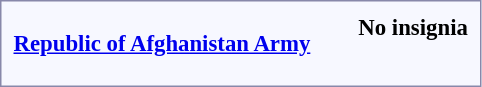<table style="border:1px solid #8888aa; background-color:#f7f8ff; padding:5px; font-size:95%; margin: 0px 12px 12px 0px;">
<tr style="text-align:center;">
<td rowspan=2><strong> <a href='#'>Republic of Afghanistan Army</a></strong></td>
<td colspan=8 rowspan=2></td>
<td colspan=2></td>
<td colspan=6></td>
<td colspan=6></td>
<td colspan=4></td>
<td colspan=2 rowspan=2></td>
<td colspan=6></td>
<td colspan=2><strong>No insignia</strong></td>
</tr>
<tr style="text-align:center;">
<td colspan=2><br></td>
<td colspan=6><br></td>
<td colspan=6><br></td>
<td colspan=4><br></td>
<td colspan=6><br></td>
<td colspan=2><br></td>
</tr>
</table>
